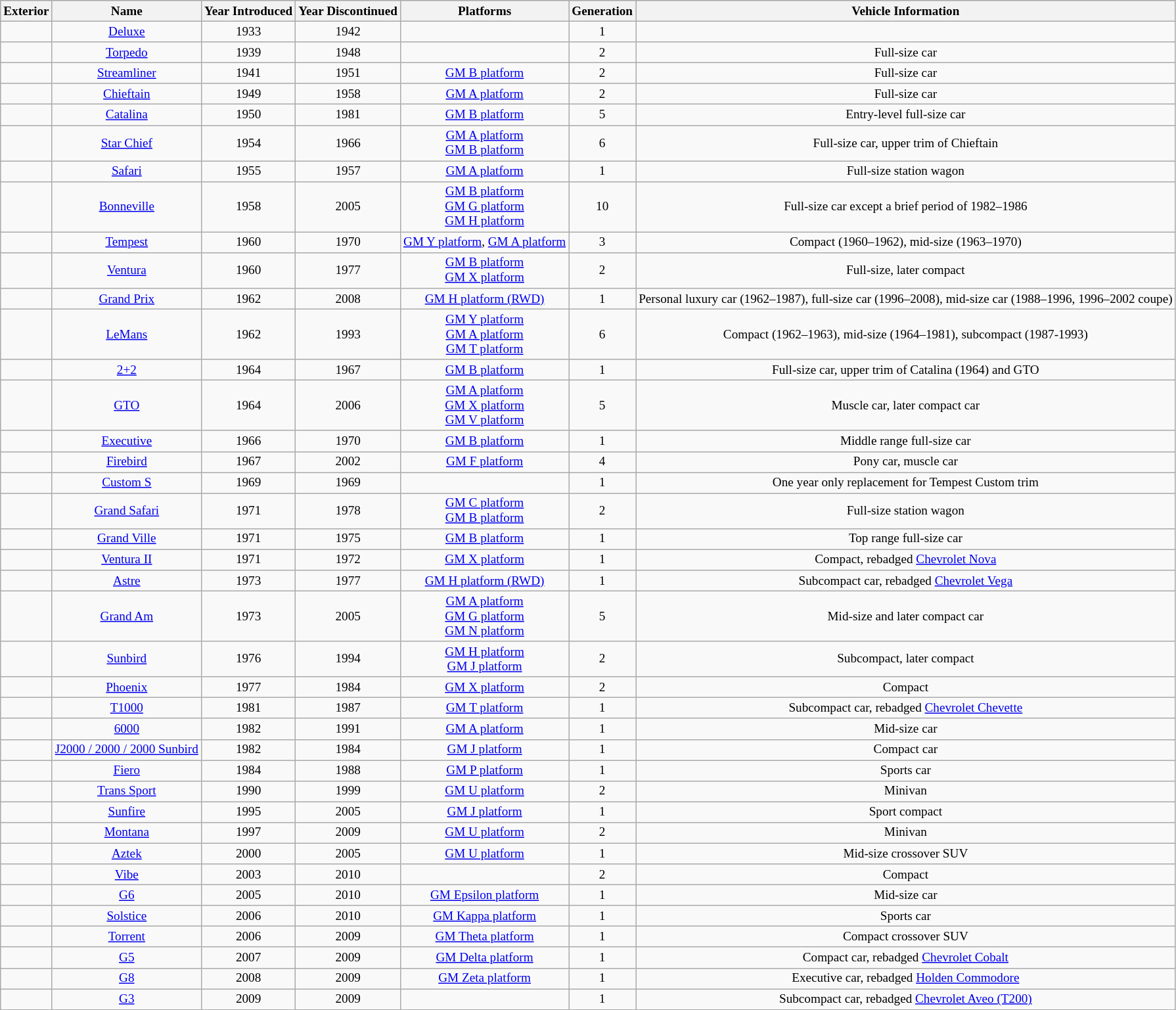<table class="wikitable sortable toccolours" border="3" cellpadding="1" style="border-collapse: collapse; text-align: center; font-size: 0.8em">
<tr bgcolor=#D0D0D0>
<th>Exterior</th>
<th>Name</th>
<th>Year Introduced</th>
<th>Year Discontinued</th>
<th>Platforms</th>
<th>Generation</th>
<th>Vehicle Information</th>
</tr>
<tr>
<td></td>
<td><a href='#'>Deluxe</a></td>
<td>1933</td>
<td align=center>1942</td>
<td align=center></td>
<td align=center>1</td>
<td></td>
</tr>
<tr>
<td></td>
<td><a href='#'>Torpedo</a></td>
<td>1939</td>
<td align=center>1948</td>
<td align=center></td>
<td align=center>2</td>
<td>Full-size car</td>
</tr>
<tr>
<td></td>
<td><a href='#'>Streamliner</a></td>
<td>1941</td>
<td align=center>1951</td>
<td align=center><a href='#'>GM B platform</a></td>
<td align=center>2</td>
<td>Full-size car</td>
</tr>
<tr>
<td></td>
<td><a href='#'>Chieftain</a></td>
<td>1949</td>
<td align=center>1958</td>
<td align=center><a href='#'>GM A platform</a></td>
<td align=center>2</td>
<td>Full-size car</td>
</tr>
<tr>
<td></td>
<td><a href='#'>Catalina</a></td>
<td>1950</td>
<td align=center>1981</td>
<td align=center><a href='#'>GM B platform</a></td>
<td align=center>5</td>
<td>Entry-level full-size car</td>
</tr>
<tr>
<td></td>
<td><a href='#'>Star Chief</a></td>
<td>1954</td>
<td align=center>1966</td>
<td align=center><a href='#'>GM A platform</a><br><a href='#'>GM B platform</a></td>
<td align=center>6</td>
<td>Full-size car, upper trim of Chieftain</td>
</tr>
<tr>
<td></td>
<td><a href='#'>Safari</a></td>
<td>1955</td>
<td align=center>1957</td>
<td align=center><a href='#'>GM A platform</a></td>
<td align=center>1</td>
<td>Full-size station wagon</td>
</tr>
<tr>
<td></td>
<td><a href='#'>Bonneville</a></td>
<td>1958</td>
<td align=center>2005</td>
<td align=center><a href='#'>GM B platform</a><br><a href='#'>GM G platform</a><br><a href='#'>GM H platform</a></td>
<td align=center>10</td>
<td>Full-size car except a brief period of 1982–1986</td>
</tr>
<tr>
<td></td>
<td><a href='#'>Tempest</a></td>
<td>1960</td>
<td align=center>1970</td>
<td align=center><a href='#'>GM Y platform</a>, <a href='#'>GM A platform</a></td>
<td align=center>3</td>
<td>Compact (1960–1962), mid-size (1963–1970)</td>
</tr>
<tr>
<td></td>
<td><a href='#'>Ventura</a></td>
<td>1960</td>
<td align=center>1977</td>
<td align=center><a href='#'>GM B platform</a><br><a href='#'>GM X platform</a></td>
<td align=center>2</td>
<td>Full-size, later compact</td>
</tr>
<tr>
<td></td>
<td><a href='#'>Grand Prix</a></td>
<td>1962</td>
<td align=center>2008</td>
<td align=center><a href='#'>GM H platform (RWD)</a></td>
<td align=center>1</td>
<td>Personal luxury car (1962–1987), full-size car (1996–2008), mid-size car (1988–1996, 1996–2002 coupe)</td>
</tr>
<tr>
<td></td>
<td><a href='#'>LeMans</a></td>
<td>1962</td>
<td align=center>1993</td>
<td align=center><a href='#'>GM Y platform</a><br><a href='#'>GM A platform</a><br><a href='#'>GM T platform</a></td>
<td align=center>6</td>
<td>Compact (1962–1963), mid-size (1964–1981), subcompact (1987-1993)</td>
</tr>
<tr>
<td></td>
<td><a href='#'>2+2</a></td>
<td>1964</td>
<td align=center>1967</td>
<td align=center><a href='#'>GM B platform</a></td>
<td align=center>1</td>
<td>Full-size car, upper trim of Catalina (1964) and GTO</td>
</tr>
<tr>
<td></td>
<td><a href='#'>GTO</a></td>
<td>1964</td>
<td align=center>2006</td>
<td align=center><a href='#'>GM A platform</a><br><a href='#'>GM X platform</a><br><a href='#'>GM V platform</a></td>
<td align=center>5</td>
<td>Muscle car, later compact car</td>
</tr>
<tr>
<td></td>
<td><a href='#'>Executive</a></td>
<td>1966</td>
<td align=center>1970</td>
<td align=center><a href='#'>GM B platform</a></td>
<td align=center>1</td>
<td>Middle range full-size car</td>
</tr>
<tr>
<td></td>
<td><a href='#'>Firebird</a></td>
<td>1967</td>
<td align=center>2002</td>
<td align=center><a href='#'>GM F platform</a></td>
<td align=center>4</td>
<td>Pony car, muscle car</td>
</tr>
<tr>
<td></td>
<td><a href='#'>Custom S</a></td>
<td>1969</td>
<td align=center>1969</td>
<td align=center></td>
<td align=center>1</td>
<td>One year only replacement for Tempest Custom trim</td>
</tr>
<tr>
<td></td>
<td><a href='#'>Grand Safari</a></td>
<td>1971</td>
<td align=center>1978</td>
<td align=center><a href='#'>GM C platform</a><br><a href='#'>GM B platform</a></td>
<td align=center>2</td>
<td>Full-size station wagon</td>
</tr>
<tr>
<td></td>
<td><a href='#'>Grand Ville</a></td>
<td>1971</td>
<td align=center>1975</td>
<td align=center><a href='#'>GM B platform</a></td>
<td align=center>1</td>
<td>Top range full-size car</td>
</tr>
<tr>
<td></td>
<td><a href='#'>Ventura II</a></td>
<td>1971</td>
<td align=center>1972</td>
<td align=center><a href='#'>GM X platform</a></td>
<td align=center>1</td>
<td>Compact, rebadged <a href='#'>Chevrolet Nova</a></td>
</tr>
<tr>
<td></td>
<td><a href='#'>Astre</a></td>
<td>1973</td>
<td align=center>1977</td>
<td align=center><a href='#'>GM H platform (RWD)</a></td>
<td align=center>1</td>
<td>Subcompact car, rebadged <a href='#'>Chevrolet Vega</a></td>
</tr>
<tr>
<td></td>
<td><a href='#'>Grand Am</a></td>
<td>1973</td>
<td align=center>2005</td>
<td align=center><a href='#'>GM A platform</a><br><a href='#'>GM G platform</a><br><a href='#'>GM N platform</a></td>
<td align=center>5</td>
<td>Mid-size and later compact car</td>
</tr>
<tr>
<td></td>
<td><a href='#'>Sunbird</a></td>
<td>1976</td>
<td align=center>1994</td>
<td align=center><a href='#'>GM H platform</a><br><a href='#'>GM J platform</a></td>
<td align=center>2</td>
<td>Subcompact, later compact</td>
</tr>
<tr>
<td></td>
<td><a href='#'>Phoenix</a></td>
<td>1977</td>
<td align=center>1984</td>
<td align=center><a href='#'>GM X platform</a></td>
<td align=center>2</td>
<td>Compact</td>
</tr>
<tr>
<td></td>
<td><a href='#'>T1000</a></td>
<td>1981</td>
<td align=center>1987</td>
<td align=center><a href='#'>GM T platform</a></td>
<td align=center>1</td>
<td>Subcompact car, rebadged <a href='#'>Chevrolet Chevette</a></td>
</tr>
<tr>
<td></td>
<td><a href='#'>6000</a></td>
<td>1982</td>
<td align=center>1991</td>
<td align=center><a href='#'>GM A platform</a></td>
<td align=center>1</td>
<td>Mid-size car</td>
</tr>
<tr>
<td></td>
<td><a href='#'>J2000 / 2000 / 2000 Sunbird</a></td>
<td>1982</td>
<td align=center>1984</td>
<td align=center><a href='#'>GM J platform</a></td>
<td align=center>1</td>
<td>Compact car</td>
</tr>
<tr>
<td></td>
<td><a href='#'>Fiero</a></td>
<td>1984</td>
<td align=center>1988</td>
<td align=center><a href='#'>GM P platform</a></td>
<td align=center>1</td>
<td>Sports car</td>
</tr>
<tr>
<td></td>
<td><a href='#'>Trans Sport</a></td>
<td>1990</td>
<td align=center>1999</td>
<td align=center><a href='#'>GM U platform</a></td>
<td align=center>2</td>
<td>Minivan</td>
</tr>
<tr>
<td></td>
<td><a href='#'>Sunfire</a></td>
<td>1995</td>
<td align=center>2005</td>
<td align=center><a href='#'>GM J platform</a></td>
<td align=center>1</td>
<td>Sport compact</td>
</tr>
<tr>
<td></td>
<td><a href='#'>Montana</a></td>
<td>1997</td>
<td align=center>2009</td>
<td align=center><a href='#'>GM U platform</a></td>
<td align=center>2</td>
<td>Minivan</td>
</tr>
<tr>
<td></td>
<td><a href='#'>Aztek</a></td>
<td>2000</td>
<td align=center>2005</td>
<td align=center><a href='#'>GM U platform</a></td>
<td align=center>1</td>
<td>Mid-size crossover SUV</td>
</tr>
<tr>
<td></td>
<td><a href='#'>Vibe</a></td>
<td>2003</td>
<td align=center>2010</td>
<td align=center></td>
<td align=center>2</td>
<td>Compact</td>
</tr>
<tr>
<td></td>
<td><a href='#'>G6</a></td>
<td>2005</td>
<td align=center>2010</td>
<td align=center><a href='#'>GM Epsilon platform</a></td>
<td align=center>1</td>
<td>Mid-size car</td>
</tr>
<tr>
<td></td>
<td><a href='#'>Solstice</a></td>
<td>2006</td>
<td align=center>2010</td>
<td align=center><a href='#'>GM Kappa platform</a></td>
<td align=center>1</td>
<td>Sports car</td>
</tr>
<tr>
<td></td>
<td><a href='#'>Torrent</a></td>
<td>2006</td>
<td align=center>2009</td>
<td align=center><a href='#'>GM Theta platform</a></td>
<td align=center>1</td>
<td>Compact crossover SUV</td>
</tr>
<tr>
<td></td>
<td><a href='#'>G5</a></td>
<td>2007</td>
<td align=center>2009</td>
<td align=center><a href='#'>GM Delta platform</a></td>
<td align=center>1</td>
<td>Compact car, rebadged <a href='#'>Chevrolet Cobalt</a></td>
</tr>
<tr>
<td></td>
<td><a href='#'>G8</a></td>
<td>2008</td>
<td align=center>2009</td>
<td align=center><a href='#'>GM Zeta platform</a></td>
<td align=center>1</td>
<td>Executive car, rebadged <a href='#'>Holden Commodore</a></td>
</tr>
<tr>
<td></td>
<td><a href='#'>G3</a></td>
<td>2009</td>
<td align=center>2009</td>
<td align=center></td>
<td align=center>1</td>
<td>Subcompact car, rebadged <a href='#'>Chevrolet Aveo (T200)</a></td>
</tr>
<tr>
</tr>
</table>
